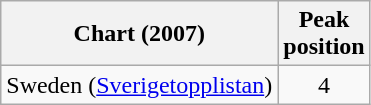<table class="wikitable plainrowheaders">
<tr>
<th align="center">Chart (2007)</th>
<th align="center">Peak<br>position</th>
</tr>
<tr>
<td>Sweden (<a href='#'>Sverigetopplistan</a>)</td>
<td align="center">4</td>
</tr>
</table>
